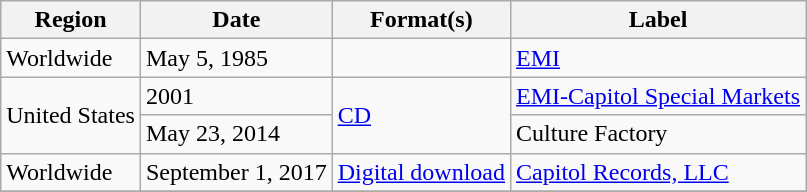<table class="wikitable plainrowheaders">
<tr>
<th scope="col">Region</th>
<th scope="col">Date</th>
<th scope="col">Format(s)</th>
<th scope="col">Label</th>
</tr>
<tr>
<td>Worldwide</td>
<td>May 5, 1985</td>
<td></td>
<td><a href='#'>EMI</a></td>
</tr>
<tr>
<td rowspan="2">United States</td>
<td>2001</td>
<td rowspan="2"><a href='#'>CD</a></td>
<td><a href='#'>EMI-Capitol Special Markets</a></td>
</tr>
<tr>
<td>May 23, 2014</td>
<td>Culture Factory</td>
</tr>
<tr>
<td>Worldwide</td>
<td>September 1, 2017</td>
<td><a href='#'>Digital download</a></td>
<td><a href='#'>Capitol Records, LLC</a></td>
</tr>
<tr>
</tr>
</table>
